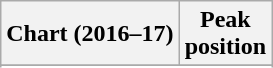<table class="wikitable sortable plainrowheaders" style="text-align:center;">
<tr>
<th>Chart (2016–17)</th>
<th>Peak <br> position</th>
</tr>
<tr>
</tr>
<tr>
</tr>
<tr>
</tr>
<tr>
</tr>
<tr>
</tr>
</table>
